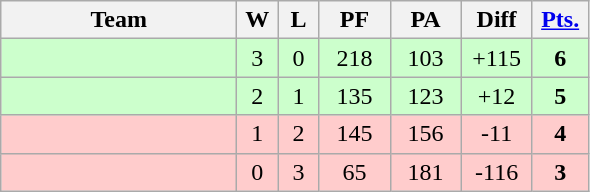<table class=wikitable>
<tr align=center>
<th width=150px>Team</th>
<th width=20px>W</th>
<th width=20px>L</th>
<th width=40px>PF</th>
<th width=40px>PA</th>
<th width=40px>Diff</th>
<th width=30px><a href='#'>Pts.</a></th>
</tr>
<tr align=center bgcolor="#ccffcc">
<td align=left></td>
<td>3</td>
<td>0</td>
<td>218</td>
<td>103</td>
<td>+115</td>
<td><strong>6</strong></td>
</tr>
<tr align=center bgcolor="#ccffcc">
<td align=left></td>
<td>2</td>
<td>1</td>
<td>135</td>
<td>123</td>
<td>+12</td>
<td><strong>5</strong></td>
</tr>
<tr align=center bgcolor="#ffcccc">
<td align=left></td>
<td>1</td>
<td>2</td>
<td>145</td>
<td>156</td>
<td>-11</td>
<td><strong>4</strong></td>
</tr>
<tr align=center bgcolor="#ffcccc">
<td align=left></td>
<td>0</td>
<td>3</td>
<td>65</td>
<td>181</td>
<td>-116</td>
<td><strong>3</strong></td>
</tr>
</table>
